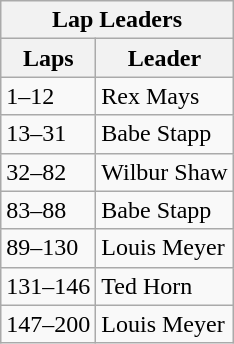<table class="wikitable">
<tr>
<th colspan=2>Lap Leaders</th>
</tr>
<tr>
<th>Laps</th>
<th>Leader</th>
</tr>
<tr>
<td>1–12</td>
<td>Rex Mays</td>
</tr>
<tr>
<td>13–31</td>
<td>Babe Stapp</td>
</tr>
<tr>
<td>32–82</td>
<td>Wilbur Shaw</td>
</tr>
<tr>
<td>83–88</td>
<td>Babe Stapp</td>
</tr>
<tr>
<td>89–130</td>
<td>Louis Meyer</td>
</tr>
<tr>
<td>131–146</td>
<td>Ted Horn</td>
</tr>
<tr>
<td>147–200</td>
<td>Louis Meyer</td>
</tr>
</table>
